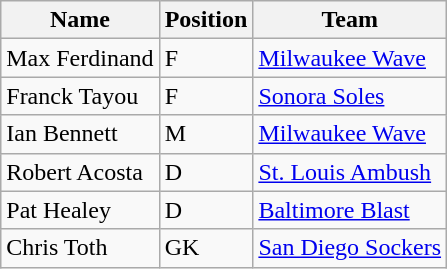<table class="wikitable">
<tr>
<th>Name</th>
<th>Position</th>
<th>Team</th>
</tr>
<tr>
<td>Max Ferdinand</td>
<td>F</td>
<td><a href='#'>Milwaukee Wave</a></td>
</tr>
<tr>
<td>Franck Tayou</td>
<td>F</td>
<td><a href='#'>Sonora Soles</a></td>
</tr>
<tr>
<td>Ian Bennett</td>
<td>M</td>
<td><a href='#'>Milwaukee Wave</a></td>
</tr>
<tr>
<td>Robert Acosta</td>
<td>D</td>
<td><a href='#'>St. Louis Ambush</a></td>
</tr>
<tr>
<td>Pat Healey</td>
<td>D</td>
<td><a href='#'>Baltimore Blast</a></td>
</tr>
<tr>
<td>Chris Toth</td>
<td>GK</td>
<td><a href='#'>San Diego Sockers</a></td>
</tr>
</table>
